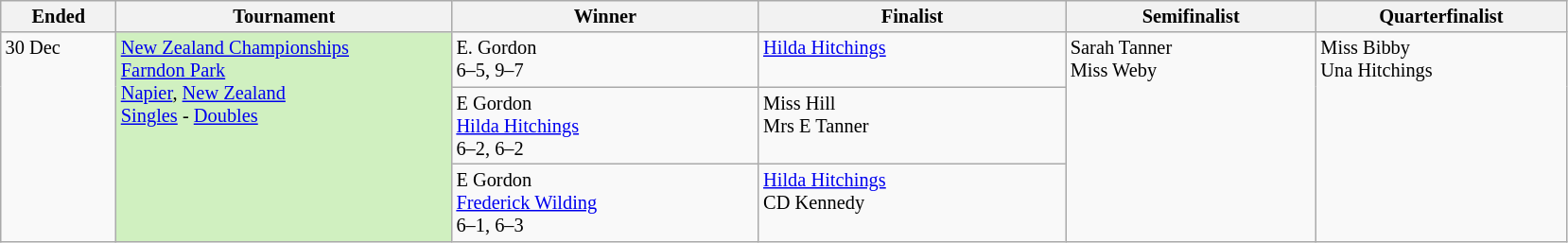<table class="wikitable" style="font-size:85%;">
<tr>
<th width="75">Ended</th>
<th width="230">Tournament</th>
<th width="210">Winner</th>
<th width="210">Finalist</th>
<th width="170">Semifinalist</th>
<th width="170">Quarterfinalist</th>
</tr>
<tr valign=top>
<td rowspan=3>30 Dec</td>
<td style="background:#d0f0c0" rowspan=3><a href='#'>New Zealand Championships</a><br><a href='#'>Farndon Park</a><br><a href='#'>Napier</a>, <a href='#'>New Zealand</a><br><a href='#'>Singles</a> - <a href='#'>Doubles</a></td>
<td> E. Gordon<br>6–5, 9–7</td>
<td> <a href='#'>Hilda Hitchings</a></td>
<td rowspan=3> Sarah Tanner <br> Miss Weby</td>
<td rowspan=3> Miss Bibby <br> Una Hitchings</td>
</tr>
<tr valign=top>
<td> E Gordon<br> <a href='#'>Hilda Hitchings</a><br>6–2, 6–2</td>
<td> Miss Hill<br> Mrs E Tanner</td>
</tr>
<tr valign=top>
<td> E Gordon<br> <a href='#'>Frederick Wilding</a><br>6–1, 6–3</td>
<td> <a href='#'>Hilda Hitchings</a><br> CD Kennedy</td>
</tr>
</table>
